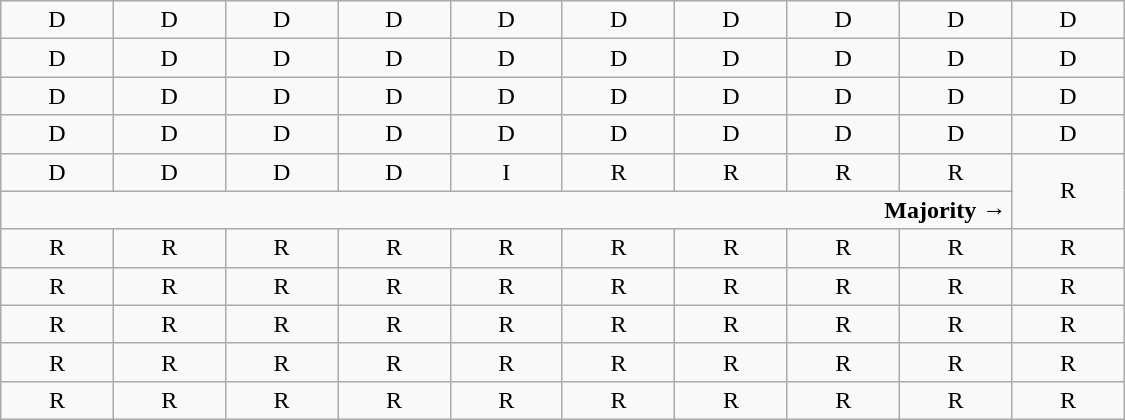<table class="wikitable" style="text-align:center" width=750px>
<tr>
<td>D</td>
<td>D</td>
<td>D</td>
<td>D</td>
<td>D</td>
<td>D</td>
<td>D</td>
<td>D</td>
<td>D</td>
<td>D</td>
</tr>
<tr>
<td width=10%  >D</td>
<td width=10%  >D</td>
<td width=10%  >D</td>
<td width=10%  >D</td>
<td width=10%  >D</td>
<td width=10%  >D</td>
<td width=10%  >D</td>
<td width=10%  >D</td>
<td width=10%  >D</td>
<td width=10%  >D</td>
</tr>
<tr>
<td>D</td>
<td>D</td>
<td>D</td>
<td>D</td>
<td>D</td>
<td>D</td>
<td>D</td>
<td>D</td>
<td>D</td>
<td>D<br></td>
</tr>
<tr>
<td>D<br></td>
<td>D<br></td>
<td>D<br></td>
<td>D<br></td>
<td>D<br></td>
<td>D<br></td>
<td>D<br></td>
<td>D<br></td>
<td>D<br></td>
<td>D<br></td>
</tr>
<tr>
<td>D<br></td>
<td>D<br></td>
<td>D<br></td>
<td>D<br></td>
<td>I</td>
<td>R<br></td>
<td>R<br></td>
<td>R<br></td>
<td>R<br></td>
<td rowspan=2 >R<br></td>
</tr>
<tr>
<td colspan=9 align=right><strong>Majority →</strong></td>
</tr>
<tr>
<td>R<br></td>
<td>R<br></td>
<td>R<br></td>
<td>R<br></td>
<td>R<br></td>
<td>R<br></td>
<td>R<br></td>
<td>R<br></td>
<td>R<br></td>
<td>R<br></td>
</tr>
<tr>
<td>R<br></td>
<td>R<br></td>
<td>R<br></td>
<td>R<br></td>
<td>R</td>
<td>R</td>
<td>R</td>
<td>R</td>
<td>R</td>
<td>R</td>
</tr>
<tr>
<td>R</td>
<td>R</td>
<td>R</td>
<td>R</td>
<td>R</td>
<td>R</td>
<td>R</td>
<td>R</td>
<td>R</td>
<td>R</td>
</tr>
<tr>
<td>R</td>
<td>R</td>
<td>R</td>
<td>R</td>
<td>R</td>
<td>R</td>
<td>R</td>
<td>R</td>
<td>R</td>
<td>R</td>
</tr>
<tr>
<td>R</td>
<td>R</td>
<td>R</td>
<td>R</td>
<td>R</td>
<td>R</td>
<td>R</td>
<td>R</td>
<td>R</td>
<td>R</td>
</tr>
</table>
